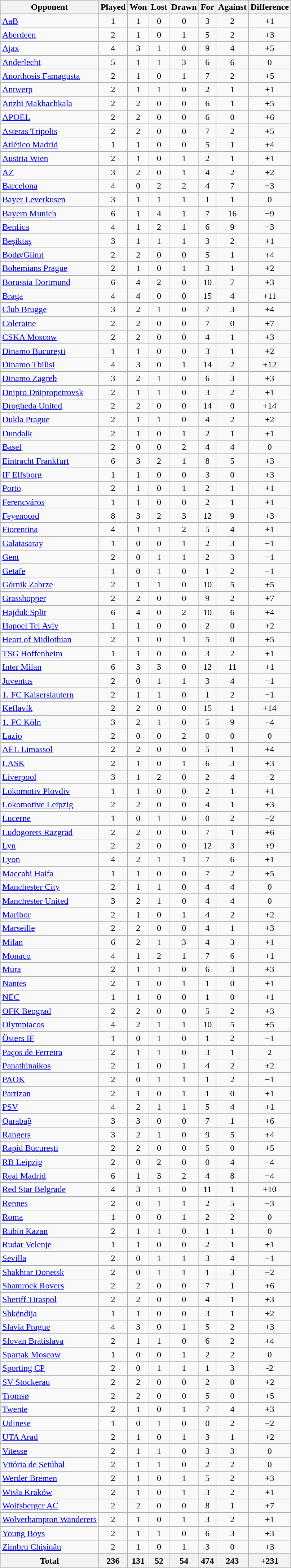<table class="sortable wikitable" style="text-align:center;">
<tr>
<th>Opponent</th>
<th>Played</th>
<th>Won</th>
<th>Lost</th>
<th>Drawn</th>
<th>For</th>
<th>Against</th>
<th>Difference</th>
</tr>
<tr>
<td style="text-align:left;"> <a href='#'>AaB</a></td>
<td>1</td>
<td>1</td>
<td>0</td>
<td>0</td>
<td>3</td>
<td>2</td>
<td>+1</td>
</tr>
<tr>
<td style="text-align:left;"> <a href='#'>Aberdeen</a></td>
<td>2</td>
<td>1</td>
<td>0</td>
<td>1</td>
<td>5</td>
<td>2</td>
<td>+3</td>
</tr>
<tr>
<td style="text-align:left;"> <a href='#'>Ajax</a></td>
<td>4</td>
<td>3</td>
<td>1</td>
<td>0</td>
<td>9</td>
<td>4</td>
<td>+5</td>
</tr>
<tr>
<td style="text-align:left;"> <a href='#'>Anderlecht</a></td>
<td>5</td>
<td>1</td>
<td>1</td>
<td>3</td>
<td>6</td>
<td>6</td>
<td>0</td>
</tr>
<tr>
<td style="text-align:left;"> <a href='#'>Anorthosis Famagusta</a></td>
<td>2</td>
<td>1</td>
<td>0</td>
<td>1</td>
<td>7</td>
<td>2</td>
<td>+5</td>
</tr>
<tr>
<td style="text-align:left;"> <a href='#'>Antwerp</a></td>
<td>2</td>
<td>1</td>
<td>1</td>
<td>0</td>
<td>2</td>
<td>1</td>
<td>+1</td>
</tr>
<tr>
<td style="text-align:left;"> <a href='#'>Anzhi Makhachkala</a></td>
<td>2</td>
<td>2</td>
<td>0</td>
<td>0</td>
<td>6</td>
<td>1</td>
<td>+5</td>
</tr>
<tr>
<td style="text-align:left;"> <a href='#'>APOEL</a></td>
<td>2</td>
<td>2</td>
<td>0</td>
<td>0</td>
<td>6</td>
<td>0</td>
<td>+6</td>
</tr>
<tr>
<td style="text-align:left;"> <a href='#'>Asteras Tripolis</a></td>
<td>2</td>
<td>2</td>
<td>0</td>
<td>0</td>
<td>7</td>
<td>2</td>
<td>+5</td>
</tr>
<tr>
<td style="text-align:left;"> <a href='#'>Atlético Madrid</a></td>
<td>1</td>
<td>1</td>
<td>0</td>
<td>0</td>
<td>5</td>
<td>1</td>
<td>+4</td>
</tr>
<tr>
<td style="text-align:left;"> <a href='#'>Austria Wien</a></td>
<td>2</td>
<td>1</td>
<td>0</td>
<td>1</td>
<td>2</td>
<td>1</td>
<td>+1</td>
</tr>
<tr>
<td style="text-align:left;"> <a href='#'>AZ</a></td>
<td>3</td>
<td>2</td>
<td>0</td>
<td>1</td>
<td>4</td>
<td>2</td>
<td>+2</td>
</tr>
<tr>
<td style="text-align:left;"> <a href='#'>Barcelona</a></td>
<td>4</td>
<td>0</td>
<td>2</td>
<td>2</td>
<td>4</td>
<td>7</td>
<td>−3</td>
</tr>
<tr>
<td style="text-align:left;"> <a href='#'>Bayer Leverkusen</a></td>
<td>3</td>
<td>1</td>
<td>1</td>
<td>1</td>
<td>1</td>
<td>1</td>
<td>0</td>
</tr>
<tr>
<td style="text-align:left;"> <a href='#'>Bayern Munich</a></td>
<td>6</td>
<td>1</td>
<td>4</td>
<td>1</td>
<td>7</td>
<td>16</td>
<td>−9</td>
</tr>
<tr>
<td style="text-align:left;"> <a href='#'>Benfica</a></td>
<td>4</td>
<td>1</td>
<td>2</td>
<td>1</td>
<td>6</td>
<td>9</td>
<td>−3</td>
</tr>
<tr>
<td style="text-align:left;"> <a href='#'>Beşiktaş</a></td>
<td>3</td>
<td>1</td>
<td>1</td>
<td>1</td>
<td>3</td>
<td>2</td>
<td>+1</td>
</tr>
<tr>
<td style="text-align:left;"> <a href='#'>Bodø/Glimt</a></td>
<td>2</td>
<td>2</td>
<td>0</td>
<td>0</td>
<td>5</td>
<td>1</td>
<td>+4</td>
</tr>
<tr>
<td style="text-align:left;"> <a href='#'>Bohemians Prague</a></td>
<td>2</td>
<td>1</td>
<td>0</td>
<td>1</td>
<td>3</td>
<td>1</td>
<td>+2</td>
</tr>
<tr>
<td style="text-align:left;"> <a href='#'>Borussia Dortmund</a></td>
<td>6</td>
<td>4</td>
<td>2</td>
<td>0</td>
<td>10</td>
<td>7</td>
<td>+3</td>
</tr>
<tr>
<td style="text-align:left;"> <a href='#'>Braga</a></td>
<td>4</td>
<td>4</td>
<td>0</td>
<td>0</td>
<td>15</td>
<td>4</td>
<td>+11</td>
</tr>
<tr>
<td style="text-align:left;"> <a href='#'>Club Brugge</a></td>
<td>3</td>
<td>2</td>
<td>1</td>
<td>0</td>
<td>7</td>
<td>3</td>
<td>+4</td>
</tr>
<tr>
<td style="text-align:left;"> <a href='#'>Coleraine</a></td>
<td>2</td>
<td>2</td>
<td>0</td>
<td>0</td>
<td>7</td>
<td>0</td>
<td>+7</td>
</tr>
<tr>
<td style="text-align:left;"> <a href='#'>CSKA Moscow</a></td>
<td>2</td>
<td>2</td>
<td>0</td>
<td>0</td>
<td>4</td>
<td>1</td>
<td>+3</td>
</tr>
<tr>
<td style="text-align:left;"> <a href='#'>Dinamo București</a></td>
<td>1</td>
<td>1</td>
<td>0</td>
<td>0</td>
<td>3</td>
<td>1</td>
<td>+2</td>
</tr>
<tr>
<td style="text-align:left;"> <a href='#'>Dinamo Tbilisi</a></td>
<td>4</td>
<td>3</td>
<td>0</td>
<td>1</td>
<td>14</td>
<td>2</td>
<td>+12</td>
</tr>
<tr>
<td style="text-align:left;"> <a href='#'>Dinamo Zagreb</a></td>
<td>3</td>
<td>2</td>
<td>1</td>
<td>0</td>
<td>6</td>
<td>3</td>
<td>+3</td>
</tr>
<tr>
<td style="text-align:left;"> <a href='#'>Dnipro Dnipropetrovsk</a></td>
<td>2</td>
<td>1</td>
<td>1</td>
<td>0</td>
<td>3</td>
<td>2</td>
<td>+1</td>
</tr>
<tr>
<td style="text-align:left;"> <a href='#'>Drogheda United</a></td>
<td>2</td>
<td>2</td>
<td>0</td>
<td>0</td>
<td>14</td>
<td>0</td>
<td>+14</td>
</tr>
<tr>
<td style="text-align:left;"> <a href='#'>Dukla Prague</a></td>
<td>2</td>
<td>1</td>
<td>1</td>
<td>0</td>
<td>4</td>
<td>2</td>
<td>+2</td>
</tr>
<tr>
<td style="text-align:left;"> <a href='#'>Dundalk</a></td>
<td>2</td>
<td>1</td>
<td>0</td>
<td>1</td>
<td>2</td>
<td>1</td>
<td>+1</td>
</tr>
<tr>
<td style="text-align:left;"> <a href='#'>Basel</a></td>
<td>2</td>
<td>0</td>
<td>0</td>
<td>2</td>
<td>4</td>
<td>4</td>
<td>0</td>
</tr>
<tr>
<td style="text-align:left;"> <a href='#'>Eintracht Frankfurt</a></td>
<td>6</td>
<td>3</td>
<td>2</td>
<td>1</td>
<td>8</td>
<td>5</td>
<td>+3</td>
</tr>
<tr>
<td style="text-align:left;"> <a href='#'>IF Elfsborg</a></td>
<td>1</td>
<td>1</td>
<td>0</td>
<td>0</td>
<td>3</td>
<td>0</td>
<td>+3</td>
</tr>
<tr>
<td style="text-align:left;"> <a href='#'>Porto</a></td>
<td>2</td>
<td>1</td>
<td>0</td>
<td>1</td>
<td>2</td>
<td>1</td>
<td>+1</td>
</tr>
<tr>
<td style="text-align:left;"> <a href='#'>Ferencváros</a></td>
<td>1</td>
<td>1</td>
<td>0</td>
<td>0</td>
<td>2</td>
<td>1</td>
<td>+1</td>
</tr>
<tr>
<td style="text-align:left;"> <a href='#'>Feyenoord</a></td>
<td>8</td>
<td>3</td>
<td>2</td>
<td>3</td>
<td>12</td>
<td>9</td>
<td>+3</td>
</tr>
<tr>
<td style="text-align:left;"> <a href='#'>Fiorentina</a></td>
<td>4</td>
<td>1</td>
<td>1</td>
<td>2</td>
<td>5</td>
<td>4</td>
<td>+1</td>
</tr>
<tr>
<td style="text-align:left;"> <a href='#'>Galatasaray</a></td>
<td>1</td>
<td>0</td>
<td>0</td>
<td>1</td>
<td>2</td>
<td>3</td>
<td>−1</td>
</tr>
<tr>
<td style="text-align:left;"> <a href='#'>Gent</a></td>
<td>2</td>
<td>0</td>
<td>1</td>
<td>1</td>
<td>2</td>
<td>3</td>
<td>−1</td>
</tr>
<tr>
<td style="text-align:left;"> <a href='#'>Getafe</a></td>
<td>1</td>
<td>0</td>
<td>1</td>
<td>0</td>
<td>1</td>
<td>2</td>
<td>−1</td>
</tr>
<tr>
<td style="text-align:left;"> <a href='#'>Górnik Zabrze</a></td>
<td>2</td>
<td>1</td>
<td>1</td>
<td>0</td>
<td>10</td>
<td>5</td>
<td>+5</td>
</tr>
<tr>
<td style="text-align:left;"> <a href='#'>Grasshopper</a></td>
<td>2</td>
<td>2</td>
<td>0</td>
<td>0</td>
<td>9</td>
<td>2</td>
<td>+7</td>
</tr>
<tr>
<td style="text-align:left;"> <a href='#'>Hajduk Split</a></td>
<td>6</td>
<td>4</td>
<td>0</td>
<td>2</td>
<td>10</td>
<td>6</td>
<td>+4</td>
</tr>
<tr>
<td style="text-align:left;"> <a href='#'>Hapoel Tel Aviv</a></td>
<td>1</td>
<td>1</td>
<td>0</td>
<td>0</td>
<td>2</td>
<td>0</td>
<td>+2</td>
</tr>
<tr>
<td style="text-align:left;"> <a href='#'>Heart of Midlothian</a></td>
<td>2</td>
<td>1</td>
<td>0</td>
<td>1</td>
<td>5</td>
<td>0</td>
<td>+5</td>
</tr>
<tr>
<td style="text-align:left;"> <a href='#'>TSG Hoffenheim</a></td>
<td>1</td>
<td>1</td>
<td>0</td>
<td>0</td>
<td>3</td>
<td>2</td>
<td>+1</td>
</tr>
<tr>
<td style="text-align:left;"> <a href='#'>Inter Milan</a></td>
<td>6</td>
<td>3</td>
<td>3</td>
<td>0</td>
<td>12</td>
<td>11</td>
<td>+1</td>
</tr>
<tr>
<td style="text-align:left;"> <a href='#'>Juventus</a></td>
<td>2</td>
<td>0</td>
<td>1</td>
<td>1</td>
<td>3</td>
<td>4</td>
<td>−1</td>
</tr>
<tr>
<td style="text-align:left;"> <a href='#'>1. FC Kaiserslautern</a></td>
<td>2</td>
<td>1</td>
<td>1</td>
<td>0</td>
<td>1</td>
<td>2</td>
<td>−1</td>
</tr>
<tr>
<td style="text-align:left;"> <a href='#'>Keflavík</a></td>
<td>2</td>
<td>2</td>
<td>0</td>
<td>0</td>
<td>15</td>
<td>1</td>
<td>+14</td>
</tr>
<tr>
<td style="text-align:left;"> <a href='#'>1. FC Köln</a></td>
<td>3</td>
<td>2</td>
<td>1</td>
<td>0</td>
<td>5</td>
<td>9</td>
<td>−4</td>
</tr>
<tr>
<td style="text-align:left;"> <a href='#'>Lazio</a></td>
<td>2</td>
<td>0</td>
<td>0</td>
<td>2</td>
<td>0</td>
<td>0</td>
<td>0</td>
</tr>
<tr>
<td style="text-align:left;"> <a href='#'>AEL Limassol</a></td>
<td>2</td>
<td>2</td>
<td>0</td>
<td>0</td>
<td>5</td>
<td>1</td>
<td>+4</td>
</tr>
<tr>
<td style="text-align:left;"> <a href='#'>LASK</a></td>
<td>2</td>
<td>1</td>
<td>0</td>
<td>1</td>
<td>6</td>
<td>3</td>
<td>+3</td>
</tr>
<tr>
<td style="text-align:left;"> <a href='#'>Liverpool</a></td>
<td>3</td>
<td>1</td>
<td>2</td>
<td>0</td>
<td>2</td>
<td>4</td>
<td>−2</td>
</tr>
<tr>
<td style="text-align:left;"> <a href='#'>Lokomotiv Plovdiv</a></td>
<td>1</td>
<td>1</td>
<td>0</td>
<td>0</td>
<td>2</td>
<td>1</td>
<td>+1</td>
</tr>
<tr>
<td style="text-align:left;"> <a href='#'>Lokomotive Leipzig</a></td>
<td>2</td>
<td>2</td>
<td>0</td>
<td>0</td>
<td>4</td>
<td>1</td>
<td>+3</td>
</tr>
<tr>
<td style="text-align:left;"> <a href='#'>Lucerne</a></td>
<td>1</td>
<td>0</td>
<td>1</td>
<td>0</td>
<td>0</td>
<td>2</td>
<td>−2</td>
</tr>
<tr>
<td style="text-align:left;"> <a href='#'>Ludogorets Razgrad</a></td>
<td>2</td>
<td>2</td>
<td>0</td>
<td>0</td>
<td>7</td>
<td>1</td>
<td>+6</td>
</tr>
<tr>
<td style="text-align:left;"> <a href='#'>Lyn</a></td>
<td>2</td>
<td>2</td>
<td>0</td>
<td>0</td>
<td>12</td>
<td>3</td>
<td>+9</td>
</tr>
<tr>
<td style="text-align:left;"> <a href='#'>Lyon</a></td>
<td>4</td>
<td>2</td>
<td>1</td>
<td>1</td>
<td>7</td>
<td>6</td>
<td>+1</td>
</tr>
<tr>
<td style="text-align:left;"> <a href='#'>Maccabi Haifa</a></td>
<td>1</td>
<td>1</td>
<td>0</td>
<td>0</td>
<td>7</td>
<td>2</td>
<td>+5</td>
</tr>
<tr>
<td style="text-align:left;"> <a href='#'>Manchester City</a></td>
<td>2</td>
<td>1</td>
<td>1</td>
<td>0</td>
<td>4</td>
<td>4</td>
<td>0</td>
</tr>
<tr>
<td style="text-align:left;"> <a href='#'>Manchester United</a></td>
<td>3</td>
<td>2</td>
<td>1</td>
<td>0</td>
<td>4</td>
<td>4</td>
<td>0</td>
</tr>
<tr>
<td style="text-align:left;"> <a href='#'>Maribor</a></td>
<td>2</td>
<td>1</td>
<td>0</td>
<td>1</td>
<td>4</td>
<td>2</td>
<td>+2</td>
</tr>
<tr>
<td style="text-align:left;"> <a href='#'>Marseille</a></td>
<td>2</td>
<td>2</td>
<td>0</td>
<td>0</td>
<td>4</td>
<td>1</td>
<td>+3</td>
</tr>
<tr>
<td style="text-align:left;"> <a href='#'>Milan</a></td>
<td>6</td>
<td>2</td>
<td>1</td>
<td>3</td>
<td>4</td>
<td>3</td>
<td>+1</td>
</tr>
<tr>
<td style="text-align:left;"> <a href='#'>Monaco</a></td>
<td>4</td>
<td>1</td>
<td>2</td>
<td>1</td>
<td>7</td>
<td>6</td>
<td>+1</td>
</tr>
<tr>
<td style="text-align:left;"> <a href='#'>Mura</a></td>
<td>2</td>
<td>1</td>
<td>1</td>
<td>0</td>
<td>6</td>
<td>3</td>
<td>+3</td>
</tr>
<tr>
<td style="text-align:left;"> <a href='#'>Nantes</a></td>
<td>2</td>
<td>1</td>
<td>0</td>
<td>1</td>
<td>1</td>
<td>0</td>
<td>+1</td>
</tr>
<tr>
<td style="text-align:left;"> <a href='#'>NEC</a></td>
<td>1</td>
<td>1</td>
<td>0</td>
<td>0</td>
<td>1</td>
<td>0</td>
<td>+1</td>
</tr>
<tr>
<td style="text-align:left;"> <a href='#'>OFK Beograd</a></td>
<td>2</td>
<td>2</td>
<td>0</td>
<td>0</td>
<td>5</td>
<td>2</td>
<td>+3</td>
</tr>
<tr>
<td style="text-align:left;"> <a href='#'>Olympiacos</a></td>
<td>4</td>
<td>2</td>
<td>1</td>
<td>1</td>
<td>10</td>
<td>5</td>
<td>+5</td>
</tr>
<tr>
<td style="text-align:left;"> <a href='#'>Östers IF</a></td>
<td>1</td>
<td>0</td>
<td>1</td>
<td>0</td>
<td>1</td>
<td>2</td>
<td>−1</td>
</tr>
<tr>
<td style="text-align:left;"> <a href='#'>Paços de Ferreira</a></td>
<td>2</td>
<td>1</td>
<td>1</td>
<td>0</td>
<td>3</td>
<td>1</td>
<td>2</td>
</tr>
<tr>
<td style="text-align:left;"> <a href='#'>Panathinaikos</a></td>
<td>2</td>
<td>1</td>
<td>0</td>
<td>1</td>
<td>4</td>
<td>2</td>
<td>+2</td>
</tr>
<tr>
<td style="text-align:left;"> <a href='#'>PAOK</a></td>
<td>2</td>
<td>0</td>
<td>1</td>
<td>1</td>
<td>1</td>
<td>2</td>
<td>−1</td>
</tr>
<tr>
<td style="text-align:left;"> <a href='#'>Partizan</a></td>
<td>2</td>
<td>1</td>
<td>0</td>
<td>1</td>
<td>1</td>
<td>0</td>
<td>+1</td>
</tr>
<tr>
<td style="text-align:left;"> <a href='#'>PSV</a></td>
<td>4</td>
<td>2</td>
<td>1</td>
<td>1</td>
<td>5</td>
<td>4</td>
<td>+1</td>
</tr>
<tr>
<td style="text-align:left;"> <a href='#'>Qarabağ</a></td>
<td>3</td>
<td>3</td>
<td>0</td>
<td>0</td>
<td>7</td>
<td>1</td>
<td>+6</td>
</tr>
<tr>
<td style="text-align:left;"> <a href='#'>Rangers</a></td>
<td>3</td>
<td>2</td>
<td>1</td>
<td>0</td>
<td>9</td>
<td>5</td>
<td>+4</td>
</tr>
<tr>
<td style="text-align:left;"> <a href='#'>Rapid București</a></td>
<td>2</td>
<td>2</td>
<td>0</td>
<td>0</td>
<td>5</td>
<td>0</td>
<td>+5</td>
</tr>
<tr>
<td style="text-align:left;"> <a href='#'>RB Leipzig</a></td>
<td>2</td>
<td>0</td>
<td>2</td>
<td>0</td>
<td>0</td>
<td>4</td>
<td>−4</td>
</tr>
<tr>
<td style="text-align:left;"> <a href='#'>Real Madrid</a></td>
<td>6</td>
<td>1</td>
<td>3</td>
<td>2</td>
<td>4</td>
<td>8</td>
<td>−4</td>
</tr>
<tr>
<td style="text-align:left;"> <a href='#'>Red Star Belgrade</a></td>
<td>4</td>
<td>3</td>
<td>1</td>
<td>0</td>
<td>11</td>
<td>1</td>
<td>+10</td>
</tr>
<tr>
<td style="text-align:left;"> <a href='#'>Rennes</a></td>
<td>2</td>
<td>0</td>
<td>1</td>
<td>1</td>
<td>2</td>
<td>5</td>
<td>−3</td>
</tr>
<tr>
<td style="text-align:left;"> <a href='#'>Roma</a></td>
<td>1</td>
<td>0</td>
<td>0</td>
<td>1</td>
<td>2</td>
<td>2</td>
<td>0</td>
</tr>
<tr>
<td style="text-align:left;"> <a href='#'>Rubin Kazan</a></td>
<td>2</td>
<td>1</td>
<td>1</td>
<td>0</td>
<td>1</td>
<td>1</td>
<td>0</td>
</tr>
<tr>
<td style="text-align:left;"> <a href='#'>Rudar Velenje</a></td>
<td>1</td>
<td>1</td>
<td>0</td>
<td>0</td>
<td>2</td>
<td>1</td>
<td>+1</td>
</tr>
<tr>
<td style="text-align:left;"> <a href='#'>Sevilla</a></td>
<td>2</td>
<td>0</td>
<td>1</td>
<td>1</td>
<td>3</td>
<td>4</td>
<td>−1</td>
</tr>
<tr>
<td style="text-align:left;"> <a href='#'>Shakhtar Donetsk</a></td>
<td>2</td>
<td>0</td>
<td>1</td>
<td>1</td>
<td>1</td>
<td>3</td>
<td>−2</td>
</tr>
<tr>
<td style="text-align:left;"> <a href='#'>Shamrock Rovers</a></td>
<td>2</td>
<td>2</td>
<td>0</td>
<td>0</td>
<td>7</td>
<td>1</td>
<td>+6</td>
</tr>
<tr>
<td style="text-align:left;"> <a href='#'>Sheriff Tiraspol</a></td>
<td>2</td>
<td>2</td>
<td>0</td>
<td>0</td>
<td>4</td>
<td>1</td>
<td>+3</td>
</tr>
<tr>
<td style="text-align:left;"> <a href='#'>Shkëndija</a></td>
<td>1</td>
<td>1</td>
<td>0</td>
<td>0</td>
<td>3</td>
<td>1</td>
<td>+2</td>
</tr>
<tr>
<td style="text-align:left;"> <a href='#'>Slavia Prague</a></td>
<td>4</td>
<td>3</td>
<td>0</td>
<td>1</td>
<td>5</td>
<td>2</td>
<td>+3</td>
</tr>
<tr>
<td style="text-align:left;"> <a href='#'>Slovan Bratislava</a></td>
<td>2</td>
<td>1</td>
<td>1</td>
<td>0</td>
<td>6</td>
<td>2</td>
<td>+4</td>
</tr>
<tr>
<td style="text-align:left;"> <a href='#'>Spartak Moscow</a></td>
<td>1</td>
<td>0</td>
<td>0</td>
<td>1</td>
<td>2</td>
<td>2</td>
<td>0</td>
</tr>
<tr>
<td style="text-align:left;"> <a href='#'>Sporting CP</a></td>
<td>2</td>
<td>0</td>
<td>1</td>
<td>1</td>
<td>1</td>
<td>3</td>
<td>-2</td>
</tr>
<tr>
<td style="text-align:left;"> <a href='#'>SV Stockerau</a></td>
<td>2</td>
<td>2</td>
<td>0</td>
<td>0</td>
<td>2</td>
<td>0</td>
<td>+2</td>
</tr>
<tr>
<td style="text-align:left;"> <a href='#'>Tromsø</a></td>
<td>2</td>
<td>2</td>
<td>0</td>
<td>0</td>
<td>5</td>
<td>0</td>
<td>+5</td>
</tr>
<tr>
<td style="text-align:left;"> <a href='#'>Twente</a></td>
<td>2</td>
<td>1</td>
<td>0</td>
<td>1</td>
<td>7</td>
<td>4</td>
<td>+3</td>
</tr>
<tr>
<td style="text-align:left;"> <a href='#'>Udinese</a></td>
<td>1</td>
<td>0</td>
<td>1</td>
<td>0</td>
<td>0</td>
<td>2</td>
<td>−2</td>
</tr>
<tr>
<td style="text-align:left;"> <a href='#'>UTA Arad</a></td>
<td>2</td>
<td>1</td>
<td>0</td>
<td>1</td>
<td>3</td>
<td>1</td>
<td>+2</td>
</tr>
<tr>
<td style="text-align:left;"> <a href='#'>Vitesse</a></td>
<td>2</td>
<td>1</td>
<td>1</td>
<td>0</td>
<td>3</td>
<td>3</td>
<td>0</td>
</tr>
<tr>
<td style="text-align:left;"> <a href='#'>Vitória de Setúbal</a></td>
<td>2</td>
<td>1</td>
<td>1</td>
<td>0</td>
<td>2</td>
<td>2</td>
<td>0</td>
</tr>
<tr>
<td style="text-align:left;"> <a href='#'>Werder Bremen</a></td>
<td>2</td>
<td>1</td>
<td>0</td>
<td>1</td>
<td>5</td>
<td>2</td>
<td>+3</td>
</tr>
<tr>
<td style="text-align:left;"> <a href='#'>Wisła Kraków</a></td>
<td>2</td>
<td>1</td>
<td>0</td>
<td>1</td>
<td>3</td>
<td>2</td>
<td>+1</td>
</tr>
<tr>
<td style="text-align:left;"> <a href='#'>Wolfsberger AC</a></td>
<td>2</td>
<td>2</td>
<td>0</td>
<td>0</td>
<td>8</td>
<td>1</td>
<td>+7</td>
</tr>
<tr>
<td style="text-align:left;"> <a href='#'>Wolverhampton Wanderers</a></td>
<td>2</td>
<td>1</td>
<td>0</td>
<td>1</td>
<td>3</td>
<td>2</td>
<td>+1</td>
</tr>
<tr>
<td style="text-align:left;"> <a href='#'>Young Boys</a></td>
<td>2</td>
<td>1</td>
<td>1</td>
<td>0</td>
<td>6</td>
<td>3</td>
<td>+3</td>
</tr>
<tr>
<td style="text-align:left;"> <a href='#'>Zimbru Chișinău</a></td>
<td>2</td>
<td>1</td>
<td>0</td>
<td>1</td>
<td>3</td>
<td>0</td>
<td>+3</td>
</tr>
<tr class="sortbottom">
<th>Total</th>
<th>236</th>
<th>131</th>
<th>52</th>
<th>54</th>
<th>474</th>
<th>243</th>
<th>+231</th>
</tr>
</table>
